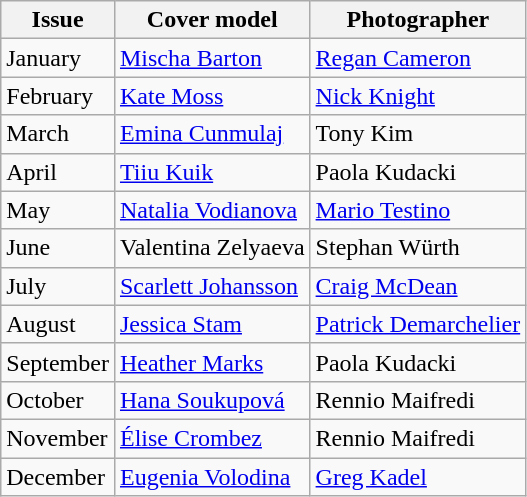<table class="wikitable">
<tr>
<th>Issue</th>
<th>Cover model</th>
<th>Photographer</th>
</tr>
<tr>
<td>January</td>
<td><a href='#'>Mischa Barton</a></td>
<td><a href='#'>Regan Cameron</a></td>
</tr>
<tr>
<td>February</td>
<td><a href='#'>Kate Moss</a></td>
<td><a href='#'>Nick Knight</a></td>
</tr>
<tr>
<td>March</td>
<td><a href='#'>Emina Cunmulaj</a></td>
<td>Tony Kim</td>
</tr>
<tr>
<td>April</td>
<td><a href='#'>Tiiu Kuik</a></td>
<td>Paola Kudacki</td>
</tr>
<tr>
<td>May</td>
<td><a href='#'>Natalia Vodianova</a></td>
<td><a href='#'>Mario Testino</a></td>
</tr>
<tr>
<td>June</td>
<td>Valentina Zelyaeva</td>
<td>Stephan Würth</td>
</tr>
<tr>
<td>July</td>
<td><a href='#'>Scarlett Johansson</a></td>
<td><a href='#'>Craig McDean</a></td>
</tr>
<tr>
<td>August</td>
<td><a href='#'>Jessica Stam</a></td>
<td><a href='#'>Patrick Demarchelier</a></td>
</tr>
<tr>
<td>September</td>
<td><a href='#'>Heather Marks</a></td>
<td>Paola Kudacki</td>
</tr>
<tr>
<td>October</td>
<td><a href='#'>Hana Soukupová</a></td>
<td>Rennio Maifredi</td>
</tr>
<tr>
<td>November</td>
<td><a href='#'>Élise Crombez</a></td>
<td>Rennio Maifredi</td>
</tr>
<tr>
<td>December</td>
<td><a href='#'>Eugenia Volodina</a></td>
<td><a href='#'>Greg Kadel</a></td>
</tr>
</table>
